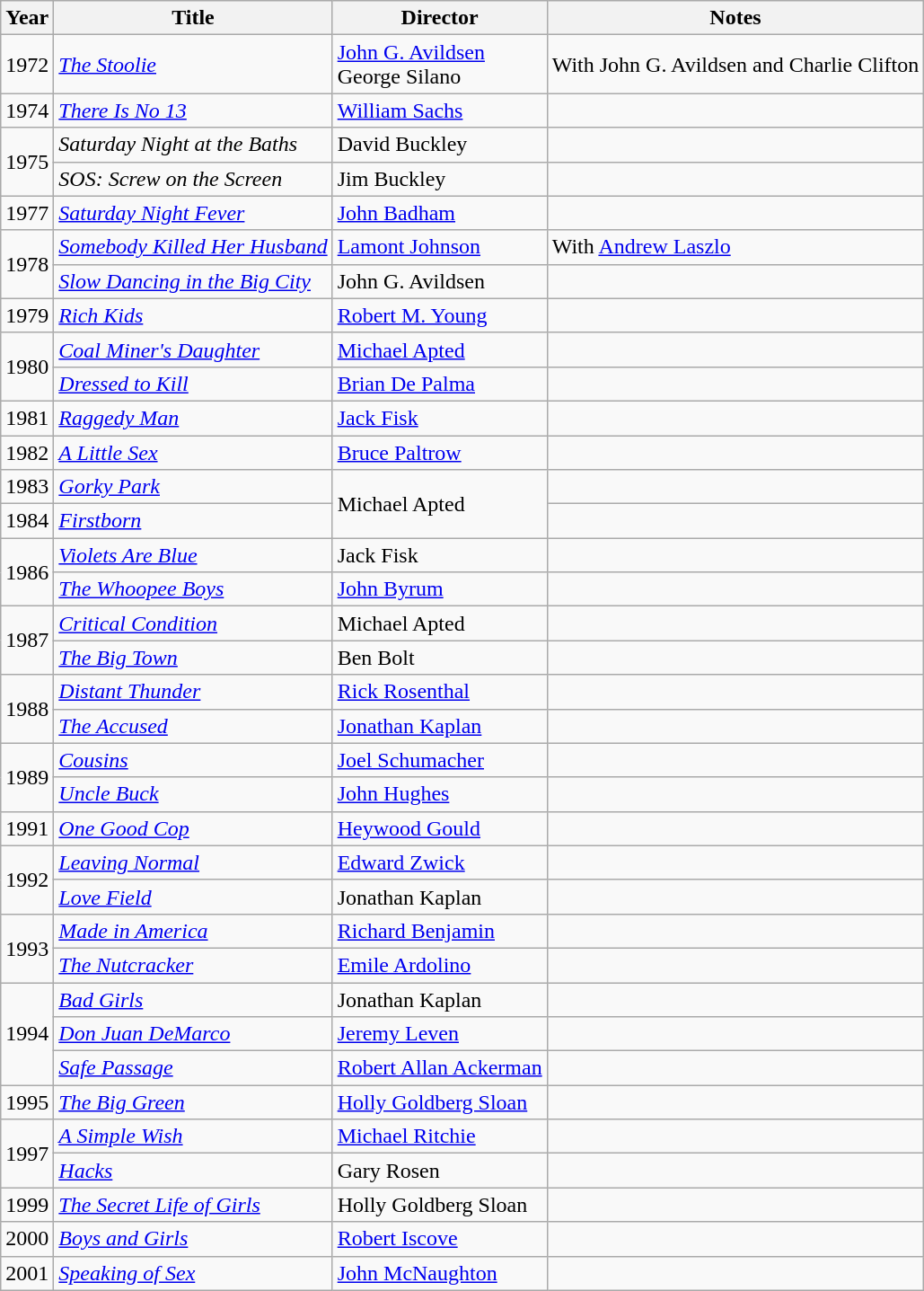<table class="wikitable">
<tr>
<th>Year</th>
<th>Title</th>
<th>Director</th>
<th>Notes</th>
</tr>
<tr>
<td>1972</td>
<td><em><a href='#'>The Stoolie</a></em></td>
<td><a href='#'>John G. Avildsen</a><br>George Silano</td>
<td>With John G. Avildsen and Charlie Clifton</td>
</tr>
<tr>
<td>1974</td>
<td><em><a href='#'>There Is No 13</a></em></td>
<td><a href='#'>William Sachs</a></td>
<td></td>
</tr>
<tr>
<td rowspan=2>1975</td>
<td><em>Saturday Night at the Baths</em></td>
<td>David Buckley</td>
<td></td>
</tr>
<tr>
<td><em>SOS: Screw on the Screen</em></td>
<td>Jim Buckley</td>
<td></td>
</tr>
<tr>
<td>1977</td>
<td><em><a href='#'>Saturday Night Fever</a></em></td>
<td><a href='#'>John Badham</a></td>
<td></td>
</tr>
<tr>
<td rowspan=2>1978</td>
<td><em><a href='#'>Somebody Killed Her Husband</a></em></td>
<td><a href='#'>Lamont Johnson</a></td>
<td>With <a href='#'>Andrew Laszlo</a></td>
</tr>
<tr>
<td><em><a href='#'>Slow Dancing in the Big City</a></em></td>
<td>John G. Avildsen</td>
<td></td>
</tr>
<tr>
<td>1979</td>
<td><em><a href='#'>Rich Kids</a></em></td>
<td><a href='#'>Robert M. Young</a></td>
<td></td>
</tr>
<tr>
<td rowspan=2>1980</td>
<td><em><a href='#'>Coal Miner's Daughter</a></em></td>
<td><a href='#'>Michael Apted</a></td>
<td></td>
</tr>
<tr>
<td><em><a href='#'>Dressed to Kill</a></em></td>
<td><a href='#'>Brian De Palma</a></td>
<td></td>
</tr>
<tr>
<td>1981</td>
<td><em><a href='#'>Raggedy Man</a></em></td>
<td><a href='#'>Jack Fisk</a></td>
<td></td>
</tr>
<tr>
<td>1982</td>
<td><em><a href='#'>A Little Sex</a></em></td>
<td><a href='#'>Bruce Paltrow</a></td>
<td></td>
</tr>
<tr>
<td>1983</td>
<td><em><a href='#'>Gorky Park</a></em></td>
<td rowspan=2>Michael Apted</td>
<td></td>
</tr>
<tr>
<td>1984</td>
<td><em><a href='#'>Firstborn</a></em></td>
<td></td>
</tr>
<tr>
<td rowspan=2>1986</td>
<td><em><a href='#'>Violets Are Blue</a></em></td>
<td>Jack Fisk</td>
<td></td>
</tr>
<tr>
<td><em><a href='#'>The Whoopee Boys</a></em></td>
<td><a href='#'>John Byrum</a></td>
<td></td>
</tr>
<tr>
<td rowspan=2>1987</td>
<td><em><a href='#'>Critical Condition</a></em></td>
<td>Michael Apted</td>
<td></td>
</tr>
<tr>
<td><em><a href='#'>The Big Town</a></em></td>
<td>Ben Bolt</td>
<td></td>
</tr>
<tr>
<td rowspan=2>1988</td>
<td><em><a href='#'>Distant Thunder</a></em></td>
<td><a href='#'>Rick Rosenthal</a></td>
<td></td>
</tr>
<tr>
<td><em><a href='#'>The Accused</a></em></td>
<td><a href='#'>Jonathan Kaplan</a></td>
<td></td>
</tr>
<tr>
<td rowspan=2>1989</td>
<td><em><a href='#'>Cousins</a></em></td>
<td><a href='#'>Joel Schumacher</a></td>
<td></td>
</tr>
<tr>
<td><em><a href='#'>Uncle Buck</a></em></td>
<td><a href='#'>John Hughes</a></td>
<td></td>
</tr>
<tr>
<td>1991</td>
<td><em><a href='#'>One Good Cop</a></em></td>
<td><a href='#'>Heywood Gould</a></td>
<td></td>
</tr>
<tr>
<td rowspan=2>1992</td>
<td><em><a href='#'>Leaving Normal</a></em></td>
<td><a href='#'>Edward Zwick</a></td>
<td></td>
</tr>
<tr>
<td><em><a href='#'>Love Field</a></em></td>
<td>Jonathan Kaplan</td>
<td></td>
</tr>
<tr>
<td rowspan=2>1993</td>
<td><em><a href='#'>Made in America</a></em></td>
<td><a href='#'>Richard Benjamin</a></td>
<td></td>
</tr>
<tr>
<td><em><a href='#'>The Nutcracker</a></em></td>
<td><a href='#'>Emile Ardolino</a></td>
<td></td>
</tr>
<tr>
<td rowspan=3>1994</td>
<td><em><a href='#'>Bad Girls</a></em></td>
<td>Jonathan Kaplan</td>
<td></td>
</tr>
<tr>
<td><em><a href='#'>Don Juan DeMarco</a></em></td>
<td><a href='#'>Jeremy Leven</a></td>
<td></td>
</tr>
<tr>
<td><em><a href='#'>Safe Passage</a></em></td>
<td><a href='#'>Robert Allan Ackerman</a></td>
<td></td>
</tr>
<tr>
<td>1995</td>
<td><em><a href='#'>The Big Green</a></em></td>
<td><a href='#'>Holly Goldberg Sloan</a></td>
<td></td>
</tr>
<tr>
<td rowspan=2>1997</td>
<td><em><a href='#'>A Simple Wish</a></em></td>
<td><a href='#'>Michael Ritchie</a></td>
<td></td>
</tr>
<tr>
<td><em><a href='#'>Hacks</a></em></td>
<td>Gary Rosen</td>
<td></td>
</tr>
<tr>
<td>1999</td>
<td><em><a href='#'>The Secret Life of Girls</a></em></td>
<td>Holly Goldberg Sloan</td>
<td></td>
</tr>
<tr>
<td>2000</td>
<td><em><a href='#'>Boys and Girls</a></em></td>
<td><a href='#'>Robert Iscove</a></td>
<td></td>
</tr>
<tr>
<td>2001</td>
<td><em><a href='#'>Speaking of Sex</a></em></td>
<td><a href='#'>John McNaughton</a></td>
<td></td>
</tr>
</table>
